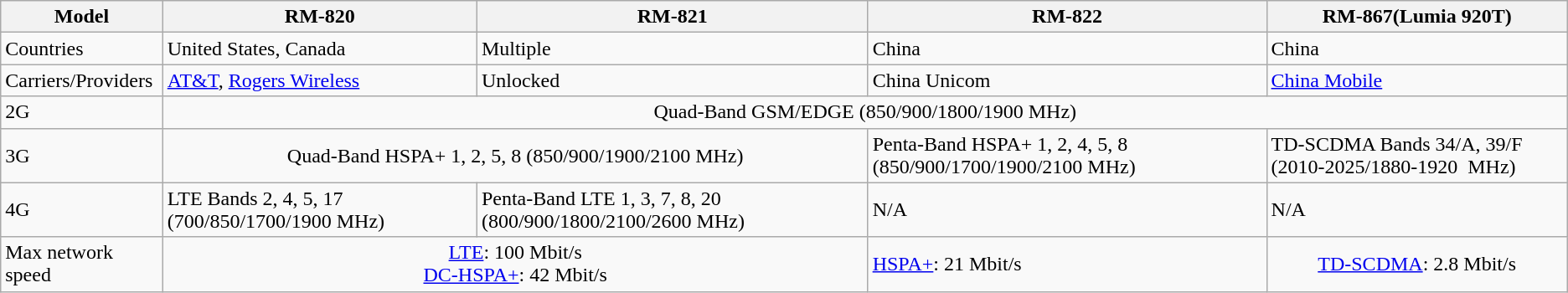<table class="wikitable">
<tr>
<th>Model</th>
<th>RM-820</th>
<th>RM-821</th>
<th>RM-822</th>
<th>RM-867(Lumia 920T)</th>
</tr>
<tr>
<td>Countries</td>
<td>United States, Canada</td>
<td>Multiple</td>
<td>China</td>
<td>China</td>
</tr>
<tr>
<td>Carriers/Providers</td>
<td><a href='#'>AT&T</a>, <a href='#'>Rogers Wireless</a></td>
<td>Unlocked</td>
<td>China Unicom</td>
<td><a href='#'>China Mobile</a></td>
</tr>
<tr>
<td>2G</td>
<td colspan="4" style="text-align: center;">Quad-Band GSM/EDGE (850/900/1800/1900 MHz)</td>
</tr>
<tr>
<td>3G</td>
<td colspan="2" style="text-align: center;">Quad-Band HSPA+ 1, 2, 5, 8 (850/900/1900/2100 MHz)</td>
<td>Penta-Band HSPA+ 1, 2, 4, 5, 8 (850/900/1700/1900/2100 MHz)</td>
<td>TD-SCDMA Bands 34/A, 39/F (2010-2025/1880-1920  MHz)</td>
</tr>
<tr>
<td>4G</td>
<td>LTE Bands 2, 4, 5, 17 (700/850/1700/1900 MHz)</td>
<td>Penta-Band LTE 1, 3, 7, 8, 20 (800/900/1800/2100/2600 MHz)</td>
<td>N/A</td>
<td>N/A</td>
</tr>
<tr>
<td>Max network speed</td>
<td colspan="2" style="text-align: center;"><a href='#'>LTE</a>: 100 Mbit/s<br><a href='#'>DC-HSPA+</a>: 42 Mbit/s</td>
<td><a href='#'>HSPA+</a>: 21 Mbit/s</td>
<td style="text-align: center;"><a href='#'>TD-SCDMA</a>: 2.8 Mbit/s</td>
</tr>
</table>
